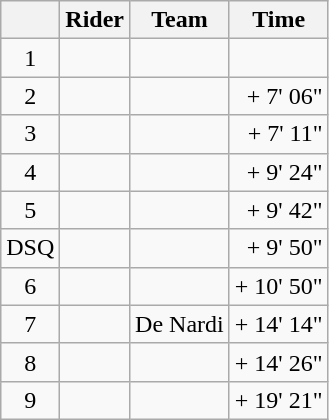<table class="wikitable">
<tr>
<th></th>
<th>Rider</th>
<th>Team</th>
<th>Time</th>
</tr>
<tr>
<td style="text-align:center;">1</td>
<td> </td>
<td></td>
<td style="text-align:right;"></td>
</tr>
<tr>
<td style="text-align:center;">2</td>
<td></td>
<td></td>
<td style="text-align:right;">+ 7' 06"</td>
</tr>
<tr>
<td style="text-align:center;">3</td>
<td></td>
<td></td>
<td style="text-align:right;">+ 7' 11"</td>
</tr>
<tr>
<td style="text-align:center;">4</td>
<td></td>
<td></td>
<td style="text-align:right;">+ 9' 24"</td>
</tr>
<tr>
<td style="text-align:center;">5</td>
<td></td>
<td></td>
<td style="text-align:right;">+ 9' 42"</td>
</tr>
<tr>
<td style="text-align:center;">DSQ</td>
<td><br><s></s></td>
<td></td>
<td style="text-align:right;">+ 9' 50"</td>
</tr>
<tr>
<td style="text-align:center;">6</td>
<td></td>
<td></td>
<td style="text-align:right;">+ 10' 50"</td>
</tr>
<tr>
<td style="text-align:center;">7</td>
<td></td>
<td>De Nardi</td>
<td style="text-align:right;">+ 14' 14"</td>
</tr>
<tr>
<td style="text-align:center;">8</td>
<td></td>
<td></td>
<td style="text-align:right;">+ 14' 26"</td>
</tr>
<tr>
<td style="text-align:center;">9</td>
<td></td>
<td></td>
<td style="text-align:right;">+ 19' 21"</td>
</tr>
</table>
